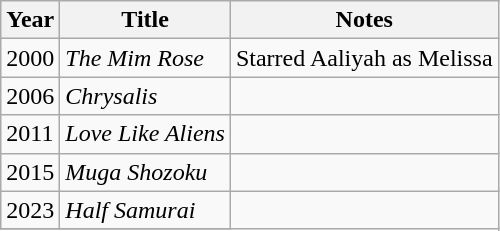<table class="wikitable plainrowheaders sortable">
<tr>
<th scope="col">Year</th>
<th scope="col">Title</th>
<th class="unsortable">Notes</th>
</tr>
<tr>
<td>2000</td>
<td><em>The Mim Rose</em></td>
<td>Starred Aaliyah as Melissa</td>
</tr>
<tr>
<td>2006</td>
<td><em>Chrysalis</em></td>
<td></td>
</tr>
<tr>
<td>2011</td>
<td><em>Love Like Aliens</em></td>
<td></td>
</tr>
<tr>
<td>2015</td>
<td><em>Muga Shozoku</em></td>
<td></td>
</tr>
<tr>
<td>2023</td>
<td><em>Half Samurai</em></td>
</tr>
<tr>
</tr>
</table>
